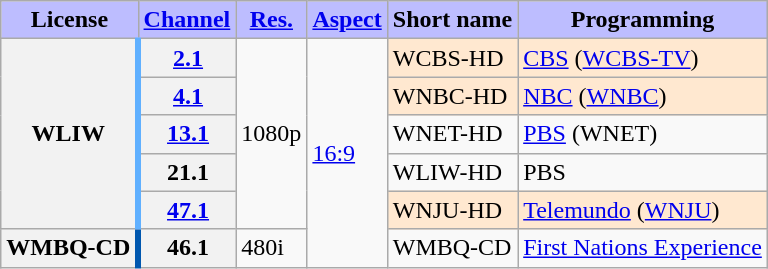<table class="wikitable">
<tr>
<th style="background-color: #bdbdff" scope = "col">License</th>
<th style="background-color: #bdbdff" scope = "col"><a href='#'>Channel</a></th>
<th style="background-color: #bdbdff" scope = "col"><a href='#'>Res.</a></th>
<th style="background-color: #bdbdff" scope = "col"><a href='#'>Aspect</a></th>
<th style="background-color: #bdbdff" scope = "col">Short name</th>
<th style="background-color: #bdbdff" scope = "col">Programming</th>
</tr>
<tr>
<th rowspan = "5" style="border-right: 4px solid #60B0FF;">WLIW</th>
<th scope = "row"><a href='#'>2.1</a></th>
<td rowspan=5>1080p</td>
<td rowspan=6><a href='#'>16:9</a></td>
<td style="background-color: #ffe8d0">WCBS-HD</td>
<td style="background-color: #ffe8d0"><a href='#'>CBS</a> (<a href='#'>WCBS-TV</a>) </td>
</tr>
<tr>
<th scope = "row"><a href='#'>4.1</a></th>
<td style="background-color: #ffe8d0">WNBC-HD</td>
<td style="background-color: #ffe8d0"><a href='#'>NBC</a> (<a href='#'>WNBC</a>) </td>
</tr>
<tr>
<th scope = "row"><a href='#'>13.1</a></th>
<td>WNET-HD</td>
<td><a href='#'>PBS</a> (WNET)</td>
</tr>
<tr>
<th scope = "row">21.1</th>
<td>WLIW-HD</td>
<td>PBS</td>
</tr>
<tr>
<th scope = "row"><a href='#'>47.1</a></th>
<td style="background-color: #ffe8d0">WNJU-HD</td>
<td style="background-color: #ffe8d0"><a href='#'>Telemundo</a> (<a href='#'>WNJU</a>) </td>
</tr>
<tr>
<th rowspan = "row" scope = "row" style="border-right: 4px solid #0057AF;">WMBQ-CD</th>
<th scope = "row">46.1</th>
<td>480i</td>
<td>WMBQ-CD</td>
<td><a href='#'>First Nations Experience</a></td>
</tr>
</table>
